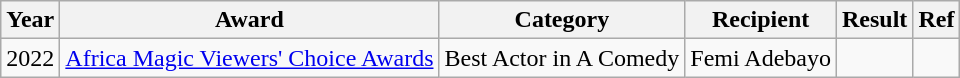<table class="wikitable">
<tr>
<th>Year</th>
<th>Award</th>
<th>Category</th>
<th>Recipient</th>
<th>Result</th>
<th>Ref</th>
</tr>
<tr>
<td>2022</td>
<td><a href='#'>Africa Magic Viewers' Choice Awards</a></td>
<td>Best Actor in A Comedy</td>
<td>Femi Adebayo</td>
<td></td>
<td></td>
</tr>
</table>
